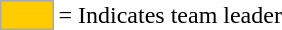<table>
<tr>
<td style="background-color:#FFCC00; border:1px solid #aaaaaa; width:2em;"></td>
<td>= Indicates team leader</td>
</tr>
</table>
